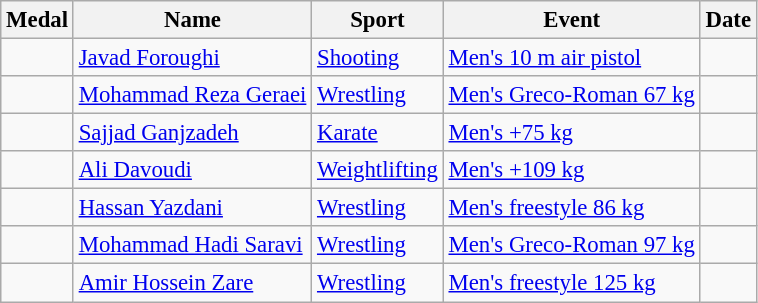<table class="wikitable sortable" style="font-size: 95%;">
<tr>
<th>Medal</th>
<th>Name</th>
<th>Sport</th>
<th>Event</th>
<th>Date</th>
</tr>
<tr>
<td></td>
<td><a href='#'>Javad Foroughi</a></td>
<td><a href='#'>Shooting</a></td>
<td><a href='#'>Men's 10 m air pistol</a></td>
<td></td>
</tr>
<tr>
<td></td>
<td><a href='#'>Mohammad Reza Geraei</a></td>
<td><a href='#'>Wrestling</a></td>
<td><a href='#'>Men's Greco-Roman 67 kg</a></td>
<td></td>
</tr>
<tr>
<td></td>
<td><a href='#'>Sajjad Ganjzadeh</a></td>
<td><a href='#'>Karate</a></td>
<td><a href='#'>Men's +75 kg</a></td>
<td></td>
</tr>
<tr>
<td></td>
<td><a href='#'>Ali Davoudi</a></td>
<td><a href='#'>Weightlifting</a></td>
<td><a href='#'>Men's +109 kg</a></td>
<td></td>
</tr>
<tr>
<td></td>
<td><a href='#'>Hassan Yazdani</a></td>
<td><a href='#'>Wrestling</a></td>
<td><a href='#'>Men's freestyle  86 kg</a></td>
<td></td>
</tr>
<tr>
<td></td>
<td><a href='#'>Mohammad Hadi Saravi</a></td>
<td><a href='#'>Wrestling</a></td>
<td><a href='#'>Men's Greco-Roman 97 kg</a></td>
<td></td>
</tr>
<tr>
<td></td>
<td><a href='#'>Amir Hossein Zare</a></td>
<td><a href='#'>Wrestling</a></td>
<td><a href='#'>Men's freestyle  125 kg</a></td>
<td></td>
</tr>
</table>
